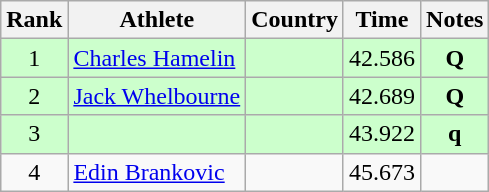<table class="wikitable sortable" style="text-align:center">
<tr>
<th>Rank</th>
<th>Athlete</th>
<th>Country</th>
<th>Time</th>
<th>Notes</th>
</tr>
<tr bgcolor="#ccffcc">
<td>1</td>
<td align=left><a href='#'>Charles Hamelin</a></td>
<td align=left></td>
<td>42.586</td>
<td><strong>Q</strong></td>
</tr>
<tr bgcolor="#ccffcc">
<td>2</td>
<td align=left><a href='#'>Jack Whelbourne</a></td>
<td align=left></td>
<td>42.689</td>
<td><strong>Q</strong></td>
</tr>
<tr bgcolor="#ccffcc">
<td>3</td>
<td align=left></td>
<td align=left></td>
<td>43.922</td>
<td><strong>q</strong></td>
</tr>
<tr>
<td>4</td>
<td align=left><a href='#'>Edin Brankovic</a></td>
<td align=left></td>
<td>45.673</td>
<td></td>
</tr>
</table>
